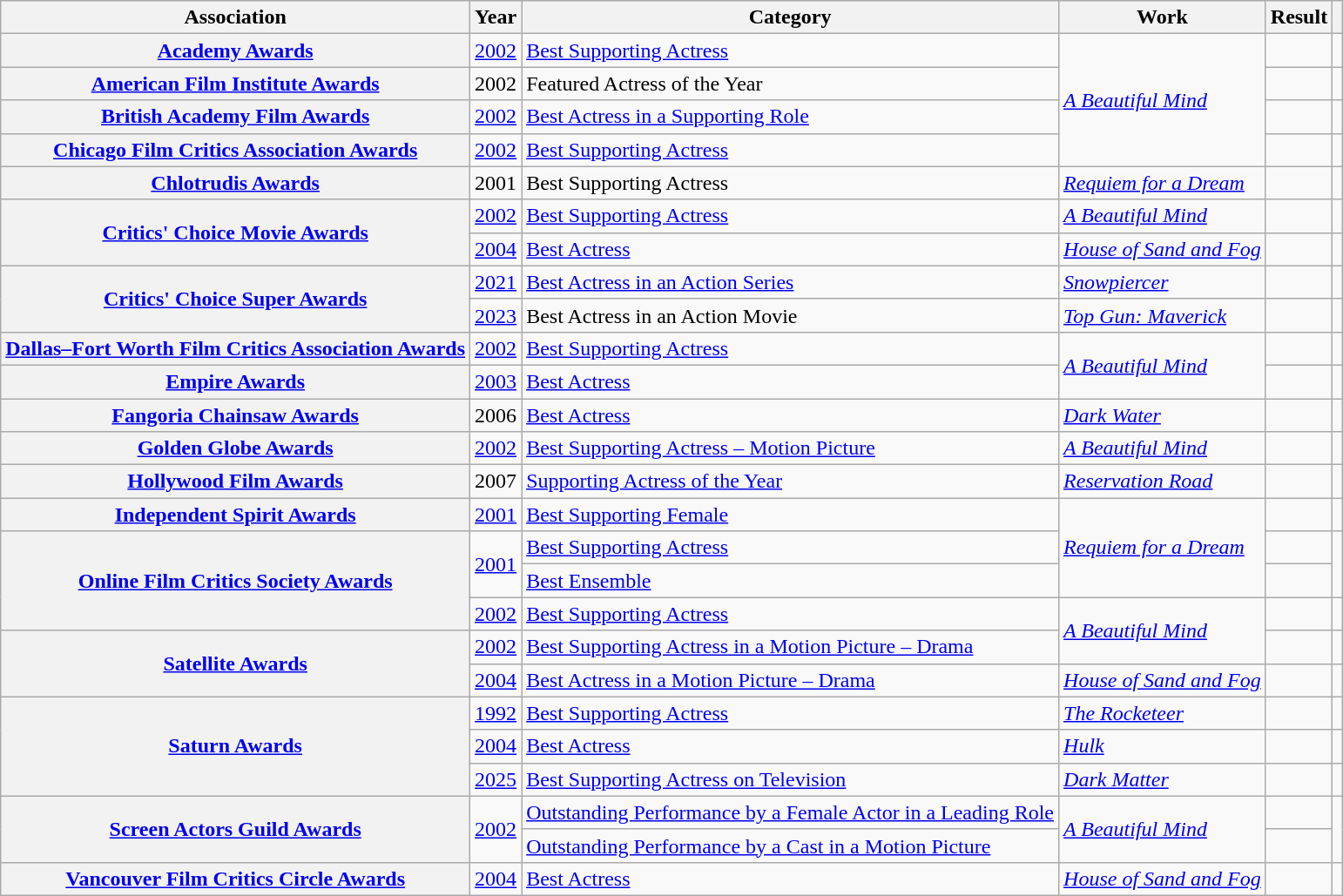<table class="wikitable sortable plainrowheaders">
<tr>
<th scope="col">Association</th>
<th scope="col">Year</th>
<th scope="col">Category</th>
<th scope="col">Work</th>
<th scope="col">Result</th>
<th scope="col" class="unsortable"></th>
</tr>
<tr>
<th scope="row"><a href='#'>Academy Awards</a></th>
<td style="text-align:center;"><a href='#'>2002</a></td>
<td><a href='#'>Best Supporting Actress</a></td>
<td rowspan="4"><em><a href='#'>A Beautiful Mind</a></em></td>
<td></td>
<td style="text-align:center;"></td>
</tr>
<tr>
<th scope="row"><a href='#'>American Film Institute Awards</a></th>
<td style="text-align:center;">2002</td>
<td>Featured Actress of the Year</td>
<td></td>
<td style="text-align:center;"></td>
</tr>
<tr>
<th scope="row"><a href='#'>British Academy Film Awards</a></th>
<td style="text-align:center;"><a href='#'>2002</a></td>
<td><a href='#'>Best Actress in a Supporting Role</a></td>
<td></td>
<td style="text-align:center;"></td>
</tr>
<tr>
<th scope="row"><a href='#'>Chicago Film Critics Association Awards</a></th>
<td style="text-align:center;"><a href='#'>2002</a></td>
<td><a href='#'>Best Supporting Actress</a></td>
<td></td>
<td style="text-align:center;"></td>
</tr>
<tr>
<th scope="row"><a href='#'>Chlotrudis Awards</a></th>
<td style="text-align:center;">2001</td>
<td>Best Supporting Actress</td>
<td><em><a href='#'>Requiem for a Dream</a></em></td>
<td></td>
<td style="text-align:center;"></td>
</tr>
<tr>
<th scope="row" rowspan="2"><a href='#'>Critics' Choice Movie Awards</a></th>
<td style="text-align:center;"><a href='#'>2002</a></td>
<td><a href='#'>Best Supporting Actress</a></td>
<td><em><a href='#'>A Beautiful Mind</a></em></td>
<td></td>
<td style="text-align:center;"></td>
</tr>
<tr>
<td style="text-align:center;"><a href='#'>2004</a></td>
<td><a href='#'>Best Actress</a></td>
<td><em><a href='#'>House of Sand and Fog</a></em></td>
<td></td>
<td style="text-align:center;"></td>
</tr>
<tr>
<th scope="row" rowspan="2"><a href='#'>Critics' Choice Super Awards</a></th>
<td style="text-align:center;"><a href='#'>2021</a></td>
<td><a href='#'>Best Actress in an Action Series</a></td>
<td><em><a href='#'>Snowpiercer</a></em></td>
<td></td>
<td style="text-align:center;"></td>
</tr>
<tr>
<td style="text-align:center;"><a href='#'>2023</a></td>
<td>Best Actress in an Action Movie</td>
<td><em><a href='#'>Top Gun: Maverick</a></em></td>
<td></td>
<td style="text-align:center;"></td>
</tr>
<tr>
<th scope="row"><a href='#'>Dallas–Fort Worth Film Critics Association Awards</a></th>
<td style="text-align:center;"><a href='#'>2002</a></td>
<td><a href='#'>Best Supporting Actress</a></td>
<td rowspan="2"><em><a href='#'>A Beautiful Mind</a></em></td>
<td></td>
<td style="text-align:center;"></td>
</tr>
<tr>
<th scope="row"><a href='#'>Empire Awards</a></th>
<td style="text-align:center;"><a href='#'>2003</a></td>
<td><a href='#'>Best Actress</a></td>
<td></td>
<td style="text-align:center;"></td>
</tr>
<tr>
<th scope="row"><a href='#'>Fangoria Chainsaw Awards</a></th>
<td style="text-align:center;">2006</td>
<td><a href='#'>Best Actress</a></td>
<td><em><a href='#'>Dark Water</a></em></td>
<td></td>
<td></td>
</tr>
<tr>
<th scope="row"><a href='#'>Golden Globe Awards</a></th>
<td style="text-align:center;"><a href='#'>2002</a></td>
<td><a href='#'>Best Supporting Actress – Motion Picture</a></td>
<td><em><a href='#'>A Beautiful Mind</a></em></td>
<td></td>
<td style="text-align:center;"></td>
</tr>
<tr>
<th scope="row"><a href='#'>Hollywood Film Awards</a></th>
<td style="text-align:center;">2007</td>
<td><a href='#'>Supporting Actress of the Year</a></td>
<td><em><a href='#'>Reservation Road</a></em></td>
<td></td>
<td style="text-align:center;"></td>
</tr>
<tr>
<th scope="row"><a href='#'>Independent Spirit Awards</a></th>
<td style="text-align:center;"><a href='#'>2001</a></td>
<td><a href='#'>Best Supporting Female</a></td>
<td rowspan="3"><em><a href='#'>Requiem for a Dream</a></em></td>
<td></td>
<td style="text-align:center;"></td>
</tr>
<tr>
<th scope="row" rowspan="3"><a href='#'>Online Film Critics Society Awards</a></th>
<td style="text-align:center;" rowspan="2"><a href='#'>2001</a></td>
<td><a href='#'>Best Supporting Actress</a></td>
<td></td>
<td style="text-align:center;" rowspan="2"></td>
</tr>
<tr>
<td><a href='#'>Best Ensemble</a></td>
<td></td>
</tr>
<tr>
<td style="text-align:center;"><a href='#'>2002</a></td>
<td><a href='#'>Best Supporting Actress</a></td>
<td rowspan="2"><em><a href='#'>A Beautiful Mind</a></em></td>
<td></td>
<td style="text-align:center;"></td>
</tr>
<tr>
<th scope="row" rowspan="2"><a href='#'>Satellite Awards</a></th>
<td style="text-align:center;"><a href='#'>2002</a></td>
<td><a href='#'>Best Supporting Actress in a Motion Picture – Drama</a></td>
<td></td>
<td style="text-align:center;"></td>
</tr>
<tr>
<td style="text-align:center;"><a href='#'>2004</a></td>
<td><a href='#'>Best Actress in a Motion Picture – Drama</a></td>
<td><em><a href='#'>House of Sand and Fog</a></em></td>
<td></td>
<td style="text-align:center;"></td>
</tr>
<tr>
<th scope="row" rowspan="3"><a href='#'>Saturn Awards</a></th>
<td style="text-align:center;"><a href='#'>1992</a></td>
<td><a href='#'>Best Supporting Actress</a></td>
<td><em><a href='#'>The Rocketeer</a></em></td>
<td></td>
<td style="text-align:center;"></td>
</tr>
<tr>
<td style="text-align:center;"><a href='#'>2004</a></td>
<td><a href='#'>Best Actress</a></td>
<td><em><a href='#'>Hulk</a></em></td>
<td></td>
<td style="text-align:center;"></td>
</tr>
<tr>
<td style="text-align:center;"><a href='#'>2025</a></td>
<td><a href='#'>Best Supporting Actress on Television</a></td>
<td><em><a href='#'>Dark Matter</a></em></td>
<td></td>
<td style="text-align:center;"></td>
</tr>
<tr>
<th scope="row" rowspan="2"><a href='#'>Screen Actors Guild Awards</a></th>
<td style="text-align:center;" rowspan="2"><a href='#'>2002</a></td>
<td><a href='#'>Outstanding Performance by a Female Actor in a Leading Role</a></td>
<td rowspan="2"><em><a href='#'>A Beautiful Mind</a></em></td>
<td></td>
<td style="text-align:center;" rowspan="2"></td>
</tr>
<tr>
<td><a href='#'>Outstanding Performance by a Cast in a Motion Picture</a></td>
<td></td>
</tr>
<tr>
<th scope="row"><a href='#'>Vancouver Film Critics Circle Awards</a></th>
<td style="text-align:center;"><a href='#'>2004</a></td>
<td><a href='#'>Best Actress</a></td>
<td><em><a href='#'>House of Sand and Fog</a></em></td>
<td></td>
<td style="text-align:center;"></td>
</tr>
</table>
